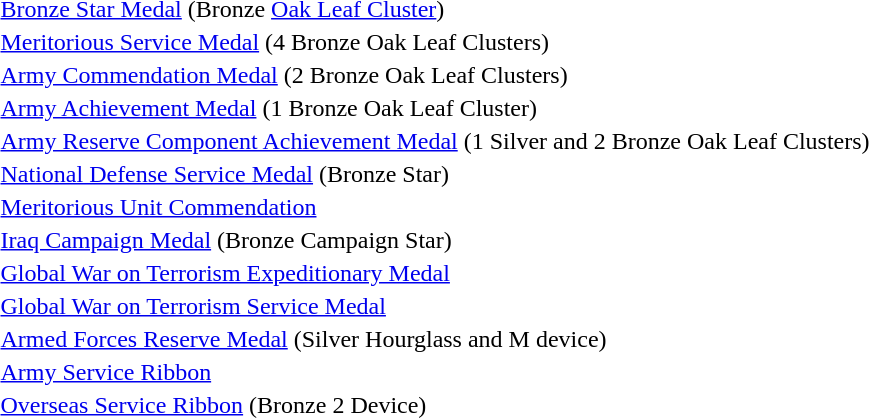<table>
<tr>
<td>  <a href='#'>Bronze Star Medal</a> (Bronze <a href='#'>Oak Leaf Cluster</a>)</td>
</tr>
<tr>
<td>  <a href='#'>Meritorious Service Medal</a> (4 Bronze Oak Leaf Clusters)</td>
</tr>
<tr>
<td>  <a href='#'>Army Commendation Medal</a> (2 Bronze Oak Leaf Clusters)</td>
</tr>
<tr>
<td> <a href='#'>Army Achievement Medal</a> (1 Bronze Oak Leaf Cluster)</td>
</tr>
<tr>
<td> <a href='#'>Army Reserve Component Achievement Medal</a> (1 Silver and 2 Bronze Oak Leaf Clusters)</td>
</tr>
<tr>
<td>  <a href='#'>National Defense Service Medal</a> (Bronze Star)</td>
</tr>
<tr>
<td> <a href='#'>Meritorious Unit Commendation</a></td>
</tr>
<tr>
<td>  <a href='#'>Iraq Campaign Medal</a> (Bronze Campaign Star)</td>
</tr>
<tr>
<td>  <a href='#'>Global War on Terrorism Expeditionary Medal</a></td>
</tr>
<tr>
<td>  <a href='#'>Global War on Terrorism Service Medal</a></td>
</tr>
<tr>
<td>  <a href='#'>Armed Forces Reserve Medal</a> (Silver Hourglass and M device)</td>
</tr>
<tr>
<td>  <a href='#'>Army Service Ribbon</a></td>
</tr>
<tr>
<td>  <a href='#'>Overseas Service Ribbon</a> (Bronze 2 Device)</td>
</tr>
</table>
